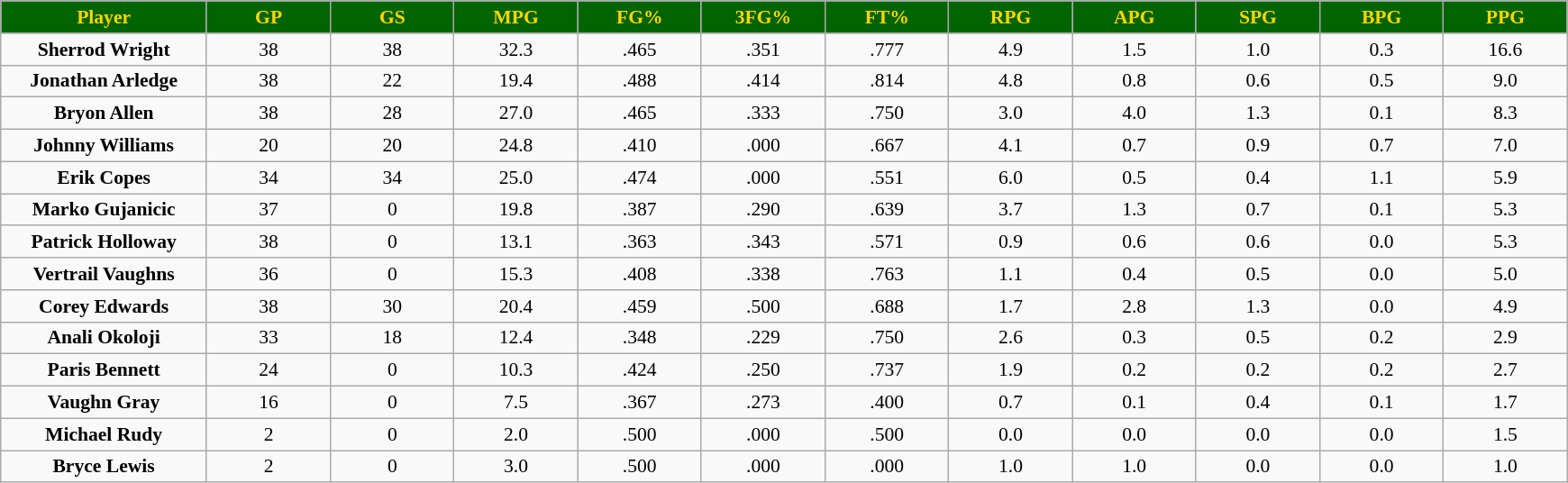<table class="wikitable sortable" style="font-size: 90%">
<tr>
<th style="background:#006400;color:#FFD700;" width="10%">Player</th>
<th style="background:#006400;color:#FFD700;" width="6%">GP</th>
<th style="background:#006400;color:#FFD700;" width="6%">GS</th>
<th style="background:#006400;color:#FFD700;" width="6%">MPG</th>
<th style="background:#006400;color:#FFD700;" width="6%">FG%</th>
<th style="background:#006400;color:#FFD700;" width="6%">3FG%</th>
<th style="background:#006400;color:#FFD700;" width="6%">FT%</th>
<th style="background:#006400;color:#FFD700;" width="6%">RPG</th>
<th style="background:#006400;color:#FFD700;" width="6%">APG</th>
<th style="background:#006400;color:#FFD700;" width="6%">SPG</th>
<th style="background:#006400;color:#FFD700;" width="6%">BPG</th>
<th style="background:#006400;color:#FFD700;" width="6%">PPG</th>
</tr>
<tr align="center" bgcolor="">
</tr>
<tr align="center" bgcolor="">
<td><strong>Sherrod Wright</strong></td>
<td>38</td>
<td>38</td>
<td>32.3</td>
<td>.465</td>
<td>.351</td>
<td>.777</td>
<td>4.9</td>
<td>1.5</td>
<td>1.0</td>
<td>0.3</td>
<td>16.6</td>
</tr>
<tr align="center" bgcolor="">
<td><strong>Jonathan Arledge</strong></td>
<td>38</td>
<td>22</td>
<td>19.4</td>
<td>.488</td>
<td>.414</td>
<td>.814</td>
<td>4.8</td>
<td>0.8</td>
<td>0.6</td>
<td>0.5</td>
<td>9.0</td>
</tr>
<tr align="center" bgcolor="">
<td><strong>Bryon Allen</strong></td>
<td>38</td>
<td>28</td>
<td>27.0</td>
<td>.465</td>
<td>.333</td>
<td>.750</td>
<td>3.0</td>
<td>4.0</td>
<td>1.3</td>
<td>0.1</td>
<td>8.3</td>
</tr>
<tr align="center" bgcolor="">
<td><strong>Johnny Williams</strong></td>
<td>20</td>
<td>20</td>
<td>24.8</td>
<td>.410</td>
<td>.000</td>
<td>.667</td>
<td>4.1</td>
<td>0.7</td>
<td>0.9</td>
<td>0.7</td>
<td>7.0</td>
</tr>
<tr align="center" bgcolor="">
<td><strong>Erik Copes</strong></td>
<td>34</td>
<td>34</td>
<td>25.0</td>
<td>.474</td>
<td>.000</td>
<td>.551</td>
<td>6.0</td>
<td>0.5</td>
<td>0.4</td>
<td>1.1</td>
<td>5.9</td>
</tr>
<tr align="center" bgcolor="">
<td><strong>Marko Gujanicic</strong></td>
<td>37</td>
<td>0</td>
<td>19.8</td>
<td>.387</td>
<td>.290</td>
<td>.639</td>
<td>3.7</td>
<td>1.3</td>
<td>0.7</td>
<td>0.1</td>
<td>5.3</td>
</tr>
<tr align="center" bgcolor="">
<td><strong>Patrick Holloway</strong></td>
<td>38</td>
<td>0</td>
<td>13.1</td>
<td>.363</td>
<td>.343</td>
<td>.571</td>
<td>0.9</td>
<td>0.6</td>
<td>0.6</td>
<td>0.0</td>
<td>5.3</td>
</tr>
<tr align="center" bgcolor="">
<td><strong>Vertrail Vaughns</strong></td>
<td>36</td>
<td>0</td>
<td>15.3</td>
<td>.408</td>
<td>.338</td>
<td>.763</td>
<td>1.1</td>
<td>0.4</td>
<td>0.5</td>
<td>0.0</td>
<td>5.0</td>
</tr>
<tr align="center" bgcolor="">
<td><strong>Corey Edwards</strong></td>
<td>38</td>
<td>30</td>
<td>20.4</td>
<td>.459</td>
<td>.500</td>
<td>.688</td>
<td>1.7</td>
<td>2.8</td>
<td>1.3</td>
<td>0.0</td>
<td>4.9</td>
</tr>
<tr align="center" bgcolor="">
<td><strong>Anali Okoloji</strong></td>
<td>33</td>
<td>18</td>
<td>12.4</td>
<td>.348</td>
<td>.229</td>
<td>.750</td>
<td>2.6</td>
<td>0.3</td>
<td>0.5</td>
<td>0.2</td>
<td>2.9</td>
</tr>
<tr align="center" bgcolor="">
<td><strong>Paris Bennett</strong></td>
<td>24</td>
<td>0</td>
<td>10.3</td>
<td>.424</td>
<td>.250</td>
<td>.737</td>
<td>1.9</td>
<td>0.2</td>
<td>0.2</td>
<td>0.2</td>
<td>2.7</td>
</tr>
<tr align="center" bgcolor="">
<td><strong>Vaughn Gray</strong></td>
<td>16</td>
<td>0</td>
<td>7.5</td>
<td>.367</td>
<td>.273</td>
<td>.400</td>
<td>0.7</td>
<td>0.1</td>
<td>0.4</td>
<td>0.1</td>
<td>1.7</td>
</tr>
<tr align="center" bgcolor="">
<td><strong>Michael Rudy</strong></td>
<td>2</td>
<td>0</td>
<td>2.0</td>
<td>.500</td>
<td>.000</td>
<td>.500</td>
<td>0.0</td>
<td>0.0</td>
<td>0.0</td>
<td>0.0</td>
<td>1.5</td>
</tr>
<tr align="center" bgcolor="">
<td><strong>Bryce Lewis</strong></td>
<td>2</td>
<td>0</td>
<td>3.0</td>
<td>.500</td>
<td>.000</td>
<td>.000</td>
<td>1.0</td>
<td>1.0</td>
<td>0.0</td>
<td>0.0</td>
<td>1.0</td>
</tr>
</table>
